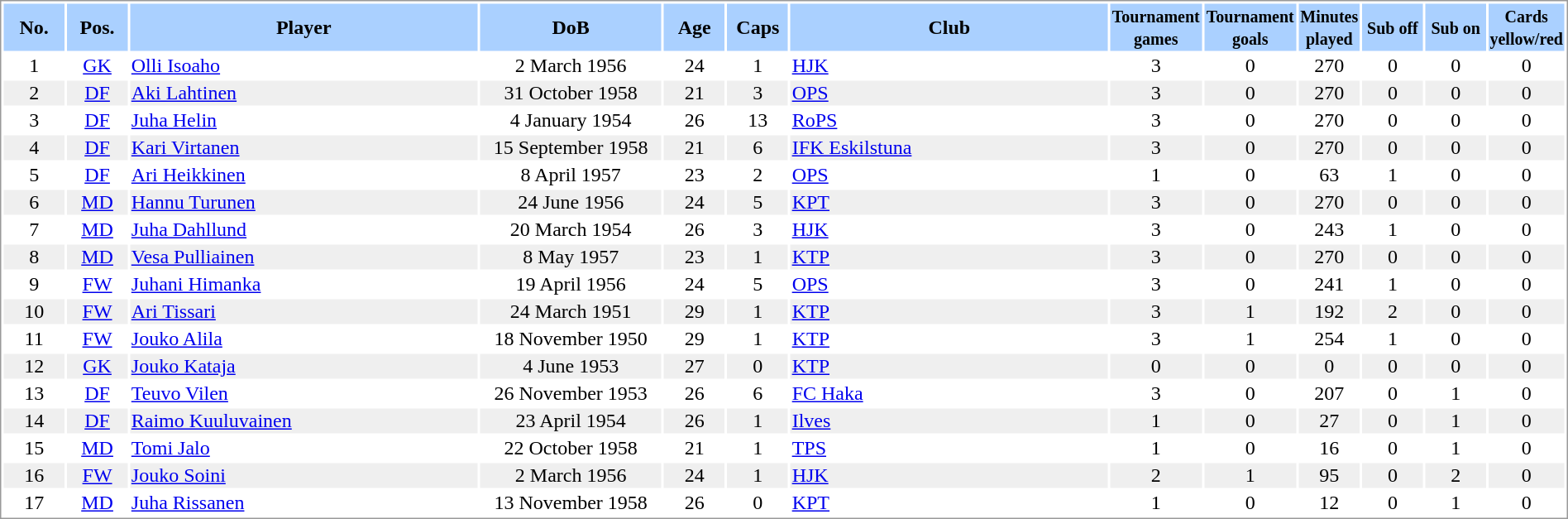<table border="0" width="100%" style="border: 1px solid #999; background-color:#FFFFFF; text-align:center">
<tr align="center" bgcolor="#AAD0FF">
<th width=4%>No.</th>
<th width=4%>Pos.</th>
<th width=23%>Player</th>
<th width=12%>DoB</th>
<th width=4%>Age</th>
<th width=4%>Caps</th>
<th width=21%>Club</th>
<th width=6%><small>Tournament<br>games</small></th>
<th width=6%><small>Tournament<br>goals</small></th>
<th width=4%><small>Minutes<br>played</small></th>
<th width=4%><small>Sub off</small></th>
<th width=4%><small>Sub on</small></th>
<th width=4%><small>Cards<br>yellow/red</small></th>
</tr>
<tr>
<td>1</td>
<td><a href='#'>GK</a></td>
<td align="left"><a href='#'>Olli Isoaho</a></td>
<td>2 March 1956</td>
<td>24</td>
<td>1</td>
<td align="left"> <a href='#'>HJK</a></td>
<td>3</td>
<td>0</td>
<td>270</td>
<td>0</td>
<td>0</td>
<td>0</td>
</tr>
<tr bgcolor="#EFEFEF">
<td>2</td>
<td><a href='#'>DF</a></td>
<td align="left"><a href='#'>Aki Lahtinen</a></td>
<td>31 October 1958</td>
<td>21</td>
<td>3</td>
<td align="left"> <a href='#'>OPS</a></td>
<td>3</td>
<td>0</td>
<td>270</td>
<td>0</td>
<td>0</td>
<td>0</td>
</tr>
<tr>
<td>3</td>
<td><a href='#'>DF</a></td>
<td align="left"><a href='#'>Juha Helin</a></td>
<td>4 January 1954</td>
<td>26</td>
<td>13</td>
<td align="left"> <a href='#'>RoPS</a></td>
<td>3</td>
<td>0</td>
<td>270</td>
<td>0</td>
<td>0</td>
<td>0</td>
</tr>
<tr bgcolor="#EFEFEF">
<td>4</td>
<td><a href='#'>DF</a></td>
<td align="left"><a href='#'>Kari Virtanen</a></td>
<td>15 September 1958</td>
<td>21</td>
<td>6</td>
<td align="left"> <a href='#'>IFK Eskilstuna</a></td>
<td>3</td>
<td>0</td>
<td>270</td>
<td>0</td>
<td>0</td>
<td>0</td>
</tr>
<tr>
<td>5</td>
<td><a href='#'>DF</a></td>
<td align="left"><a href='#'>Ari Heikkinen</a></td>
<td>8 April 1957</td>
<td>23</td>
<td>2</td>
<td align="left"> <a href='#'>OPS</a></td>
<td>1</td>
<td>0</td>
<td>63</td>
<td>1</td>
<td>0</td>
<td>0</td>
</tr>
<tr bgcolor="#EFEFEF">
<td>6</td>
<td><a href='#'>MD</a></td>
<td align="left"><a href='#'>Hannu Turunen</a></td>
<td>24 June 1956</td>
<td>24</td>
<td>5</td>
<td align="left"> <a href='#'>KPT</a></td>
<td>3</td>
<td>0</td>
<td>270</td>
<td>0</td>
<td>0</td>
<td>0</td>
</tr>
<tr>
<td>7</td>
<td><a href='#'>MD</a></td>
<td align="left"><a href='#'>Juha Dahllund</a></td>
<td>20 March 1954</td>
<td>26</td>
<td>3</td>
<td align="left"> <a href='#'>HJK</a></td>
<td>3</td>
<td>0</td>
<td>243</td>
<td>1</td>
<td>0</td>
<td>0</td>
</tr>
<tr bgcolor="#EFEFEF">
<td>8</td>
<td><a href='#'>MD</a></td>
<td align="left"><a href='#'>Vesa Pulliainen</a></td>
<td>8 May 1957</td>
<td>23</td>
<td>1</td>
<td align="left"> <a href='#'>KTP</a></td>
<td>3</td>
<td>0</td>
<td>270</td>
<td>0</td>
<td>0</td>
<td>0</td>
</tr>
<tr>
<td>9</td>
<td><a href='#'>FW</a></td>
<td align="left"><a href='#'>Juhani Himanka</a></td>
<td>19 April 1956</td>
<td>24</td>
<td>5</td>
<td align="left"> <a href='#'>OPS</a></td>
<td>3</td>
<td>0</td>
<td>241</td>
<td>1</td>
<td>0</td>
<td>0</td>
</tr>
<tr bgcolor="#EFEFEF">
<td>10</td>
<td><a href='#'>FW</a></td>
<td align="left"><a href='#'>Ari Tissari</a></td>
<td>24 March 1951</td>
<td>29</td>
<td>1</td>
<td align="left"> <a href='#'>KTP</a></td>
<td>3</td>
<td>1</td>
<td>192</td>
<td>2</td>
<td>0</td>
<td>0</td>
</tr>
<tr>
<td>11</td>
<td><a href='#'>FW</a></td>
<td align="left"><a href='#'>Jouko Alila</a></td>
<td>18 November 1950</td>
<td>29</td>
<td>1</td>
<td align="left"> <a href='#'>KTP</a></td>
<td>3</td>
<td>1</td>
<td>254</td>
<td>1</td>
<td>0</td>
<td>0</td>
</tr>
<tr bgcolor="#EFEFEF">
<td>12</td>
<td><a href='#'>GK</a></td>
<td align="left"><a href='#'>Jouko Kataja</a></td>
<td>4 June 1953</td>
<td>27</td>
<td>0</td>
<td align="left"> <a href='#'>KTP</a></td>
<td>0</td>
<td>0</td>
<td>0</td>
<td>0</td>
<td>0</td>
<td>0</td>
</tr>
<tr>
<td>13</td>
<td><a href='#'>DF</a></td>
<td align="left"><a href='#'>Teuvo Vilen</a></td>
<td>26 November 1953</td>
<td>26</td>
<td>6</td>
<td align="left"> <a href='#'>FC Haka</a></td>
<td>3</td>
<td>0</td>
<td>207</td>
<td>0</td>
<td>1</td>
<td>0</td>
</tr>
<tr bgcolor="#EFEFEF">
<td>14</td>
<td><a href='#'>DF</a></td>
<td align="left"><a href='#'>Raimo Kuuluvainen</a></td>
<td>23 April 1954</td>
<td>26</td>
<td>1</td>
<td align="left"> <a href='#'>Ilves</a></td>
<td>1</td>
<td>0</td>
<td>27</td>
<td>0</td>
<td>1</td>
<td>0</td>
</tr>
<tr>
<td>15</td>
<td><a href='#'>MD</a></td>
<td align="left"><a href='#'>Tomi Jalo</a></td>
<td>22 October 1958</td>
<td>21</td>
<td>1</td>
<td align="left"> <a href='#'>TPS</a></td>
<td>1</td>
<td>0</td>
<td>16</td>
<td>0</td>
<td>1</td>
<td>0</td>
</tr>
<tr bgcolor="#EFEFEF">
<td>16</td>
<td><a href='#'>FW</a></td>
<td align="left"><a href='#'>Jouko Soini</a></td>
<td>2 March 1956</td>
<td>24</td>
<td>1</td>
<td align="left"> <a href='#'>HJK</a></td>
<td>2</td>
<td>1</td>
<td>95</td>
<td>0</td>
<td>2</td>
<td>0</td>
</tr>
<tr>
<td>17</td>
<td><a href='#'>MD</a></td>
<td align="left"><a href='#'>Juha Rissanen</a></td>
<td>13 November 1958</td>
<td>26</td>
<td>0</td>
<td align="left"> <a href='#'>KPT</a></td>
<td>1</td>
<td>0</td>
<td>12</td>
<td>0</td>
<td>1</td>
<td>0</td>
</tr>
</table>
